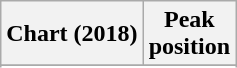<table class="wikitable sortable plainrowheaders" style="text-align:center">
<tr>
<th scope="col">Chart (2018)</th>
<th scope="col">Peak<br> position</th>
</tr>
<tr>
</tr>
<tr>
</tr>
<tr>
</tr>
<tr>
</tr>
<tr>
</tr>
<tr>
</tr>
<tr>
</tr>
<tr>
</tr>
<tr>
</tr>
<tr>
</tr>
<tr>
</tr>
<tr>
</tr>
<tr>
</tr>
<tr>
</tr>
<tr>
</tr>
<tr>
</tr>
<tr>
</tr>
<tr>
</tr>
</table>
